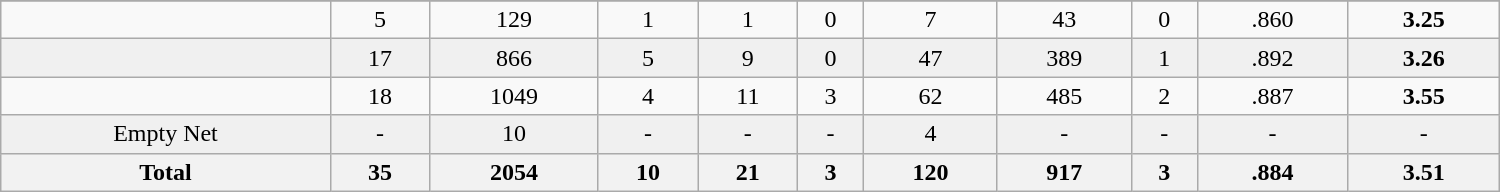<table class="wikitable sortable" width ="1000">
<tr align="center">
</tr>
<tr align="center" bgcolor="">
<td></td>
<td>5</td>
<td>129</td>
<td>1</td>
<td>1</td>
<td>0</td>
<td>7</td>
<td>43</td>
<td>0</td>
<td>.860</td>
<td><strong>3.25</strong></td>
</tr>
<tr align="center" bgcolor="f0f0f0">
<td></td>
<td>17</td>
<td>866</td>
<td>5</td>
<td>9</td>
<td>0</td>
<td>47</td>
<td>389</td>
<td>1</td>
<td>.892</td>
<td><strong>3.26</strong></td>
</tr>
<tr align="center" bgcolor="">
<td></td>
<td>18</td>
<td>1049</td>
<td>4</td>
<td>11</td>
<td>3</td>
<td>62</td>
<td>485</td>
<td>2</td>
<td>.887</td>
<td><strong>3.55</strong></td>
</tr>
<tr align="center" bgcolor="f0f0f0">
<td>Empty Net</td>
<td>-</td>
<td>10</td>
<td>-</td>
<td>-</td>
<td>-</td>
<td>4</td>
<td>-</td>
<td>-</td>
<td>-</td>
<td>-</td>
</tr>
<tr>
<th>Total</th>
<th>35</th>
<th>2054</th>
<th>10</th>
<th>21</th>
<th>3</th>
<th>120</th>
<th>917</th>
<th>3</th>
<th>.884</th>
<th>3.51</th>
</tr>
</table>
